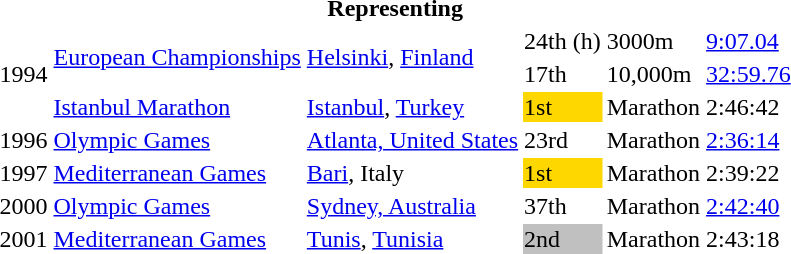<table>
<tr>
<th colspan="6">Representing </th>
</tr>
<tr>
<td rowspan=3>1994</td>
<td rowspan=2><a href='#'>European Championships</a></td>
<td rowspan=2><a href='#'>Helsinki</a>, <a href='#'>Finland</a></td>
<td>24th (h)</td>
<td>3000m</td>
<td><a href='#'>9:07.04</a></td>
</tr>
<tr>
<td>17th</td>
<td>10,000m</td>
<td><a href='#'>32:59.76</a></td>
</tr>
<tr>
<td><a href='#'>Istanbul Marathon</a></td>
<td><a href='#'>Istanbul</a>, <a href='#'>Turkey</a></td>
<td bgcolor="gold">1st</td>
<td>Marathon</td>
<td>2:46:42 </td>
</tr>
<tr>
<td>1996</td>
<td><a href='#'>Olympic Games</a></td>
<td><a href='#'>Atlanta, United States</a></td>
<td>23rd</td>
<td>Marathon</td>
<td><a href='#'>2:36:14</a></td>
</tr>
<tr>
<td>1997</td>
<td><a href='#'>Mediterranean Games</a></td>
<td><a href='#'>Bari</a>, Italy</td>
<td bgcolor="gold">1st</td>
<td>Marathon</td>
<td>2:39:22</td>
</tr>
<tr>
<td>2000</td>
<td><a href='#'>Olympic Games</a></td>
<td><a href='#'>Sydney, Australia</a></td>
<td>37th</td>
<td>Marathon</td>
<td><a href='#'>2:42:40</a></td>
</tr>
<tr>
<td>2001</td>
<td><a href='#'>Mediterranean Games</a></td>
<td><a href='#'>Tunis</a>, <a href='#'>Tunisia</a></td>
<td bgcolor="silver">2nd</td>
<td>Marathon</td>
<td>2:43:18</td>
</tr>
</table>
